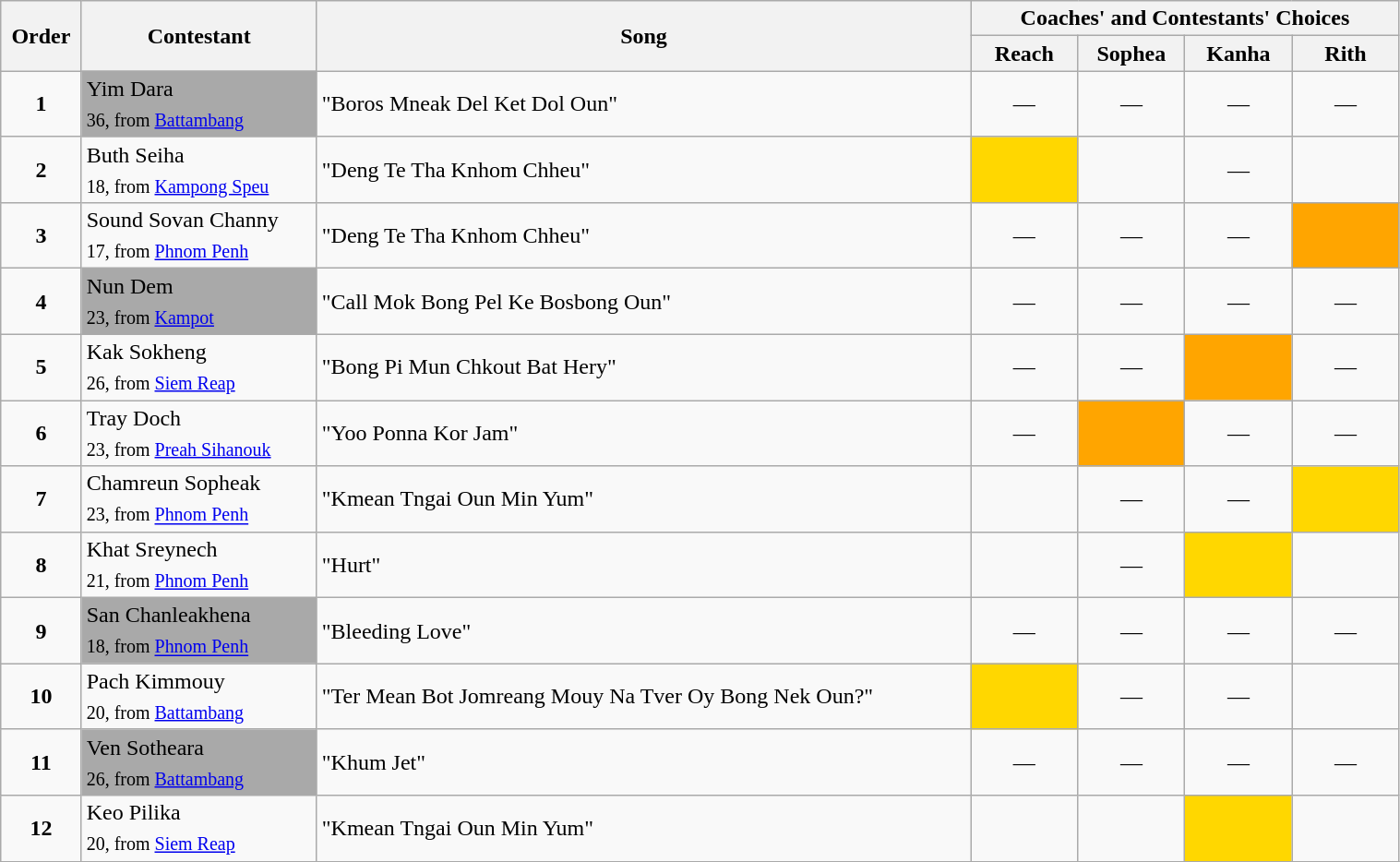<table class="wikitable" style="width:80%;">
<tr>
<th rowspan=2>Order</th>
<th rowspan=2>Contestant</th>
<th rowspan=2>Song</th>
<th colspan=4>Coaches' and Contestants' Choices</th>
</tr>
<tr>
<th width="70">Reach</th>
<th width="70">Sophea</th>
<th width="70">Kanha</th>
<th width="70">Rith</th>
</tr>
<tr>
<td align="center"><strong>1</strong></td>
<td style="background:darkgrey;text-align:left;">Yim Dara<br><sub>36, from <a href='#'>Battambang</a></sub></td>
<td>"Boros Mneak Del Ket Dol Oun"</td>
<td align="center">—</td>
<td align="center">—</td>
<td align="center">—</td>
<td align="center">—</td>
</tr>
<tr>
<td align="center"><strong>2</strong></td>
<td>Buth Seiha<br><sub>18, from <a href='#'>Kampong Speu</a></sub></td>
<td>"Deng Te Tha Knhom Chheu"</td>
<td style="background:gold;text-align:center;"></td>
<td style=";text-align:center;"></td>
<td align="center">—</td>
<td style=";text-align:center;"></td>
</tr>
<tr>
<td align="center"><strong>3</strong></td>
<td>Sound Sovan Channy<br><sub>17, from <a href='#'>Phnom Penh</a></sub></td>
<td>"Deng Te Tha Knhom Chheu"</td>
<td align="center">—</td>
<td align="center">—</td>
<td align="center">—</td>
<td style=";background:orange;text-align:center;"></td>
</tr>
<tr>
<td align="center"><strong>4</strong></td>
<td style="background:darkgrey;text-align:left;">Nun Dem<br><sub>23, from <a href='#'>Kampot</a></sub></td>
<td>"Call Mok Bong Pel Ke Bosbong Oun"</td>
<td align="center">—</td>
<td align="center">—</td>
<td align="center">—</td>
<td align="center">—</td>
</tr>
<tr>
<td align="center"><strong>5</strong></td>
<td>Kak Sokheng<br><sub>26, from <a href='#'>Siem Reap</a></sub></td>
<td>"Bong Pi Mun Chkout Bat Hery"</td>
<td align="center">—</td>
<td align="center">—</td>
<td style=";background:orange;text-align:center;"></td>
<td align="center">—</td>
</tr>
<tr>
<td align="center"><strong>6</strong></td>
<td>Tray Doch<br><sub>23, from <a href='#'>Preah Sihanouk</a></sub></td>
<td>"Yoo Ponna Kor Jam"</td>
<td align="center">—</td>
<td style=";background:orange;text-align:center;"></td>
<td align="center">—</td>
<td align="center">—</td>
</tr>
<tr>
<td align="center"><strong>7</strong></td>
<td>Chamreun Sopheak<br><sub>23, from <a href='#'>Phnom Penh</a></sub></td>
<td>"Kmean Tngai Oun Min Yum"</td>
<td style=";text-align:center;"></td>
<td align="center">—</td>
<td align="center">—</td>
<td style="background:gold;text-align:center;"></td>
</tr>
<tr>
<td align="center"><strong>8</strong></td>
<td>Khat Sreynech<br><sub>21, from <a href='#'>Phnom Penh</a></sub></td>
<td>"Hurt"</td>
<td style=";text-align:center;"></td>
<td align="center">—</td>
<td style="background:gold;text-align:center;"></td>
<td style=";text-align:center;"></td>
</tr>
<tr>
<td align="center"><strong>9</strong></td>
<td style="background:darkgrey;text-align:left;">San Chanleakhena<br><sub>18, from <a href='#'>Phnom Penh</a></sub></td>
<td>"Bleeding Love"</td>
<td align="center">—</td>
<td align="center">—</td>
<td align="center">—</td>
<td align="center">—</td>
</tr>
<tr>
<td align="center"><strong>10</strong></td>
<td>Pach Kimmouy<br><sub>20, from <a href='#'>Battambang</a></sub></td>
<td>"Ter Mean Bot Jomreang Mouy Na Tver Oy Bong Nek Oun?"</td>
<td style="background:gold;text-align:center;"></td>
<td align="center">—</td>
<td align="center">—</td>
<td style=";text-align:center;"></td>
</tr>
<tr>
<td align="center"><strong>11</strong></td>
<td style="background:darkgrey;text-align:left;">Ven Sotheara<br><sub>26, from <a href='#'>Battambang</a></sub></td>
<td>"Khum Jet"</td>
<td align="center">—</td>
<td align="center">—</td>
<td align="center">—</td>
<td align="center">—</td>
</tr>
<tr>
<td align="center"><strong>12</strong></td>
<td>Keo Pilika<br><sub>20, from <a href='#'>Siem Reap</a></sub></td>
<td>"Kmean Tngai Oun Min Yum"</td>
<td style=";text-align:center;"></td>
<td style=";text-align:center;"></td>
<td style="background:gold;text-align:center;"></td>
<td style=";text-align:center;"></td>
</tr>
<tr>
</tr>
</table>
